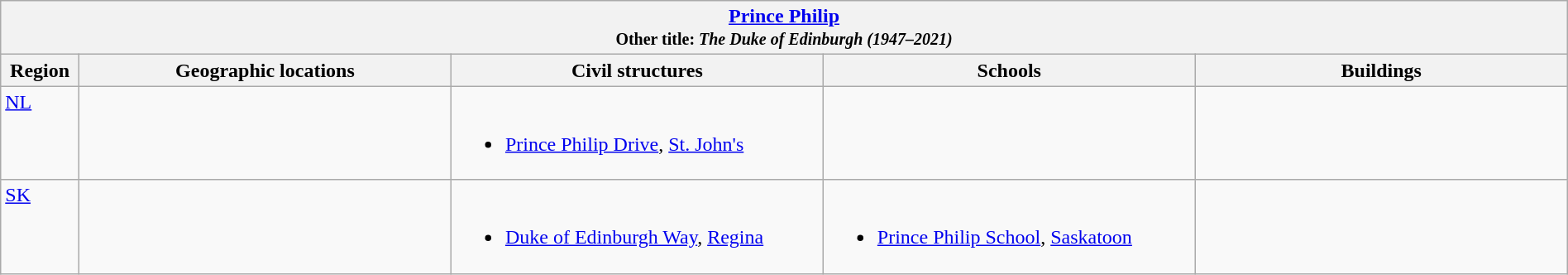<table class="wikitable" width="100%">
<tr>
<th colspan="5"> <a href='#'>Prince Philip</a><br><small>Other title: <em>The Duke of Edinburgh  (1947–2021)</em></small></th>
</tr>
<tr>
<th width="5%">Region</th>
<th width="23.75%">Geographic locations</th>
<th width="23.75%">Civil structures</th>
<th width="23.75%">Schools</th>
<th width="23.75%">Buildings</th>
</tr>
<tr>
<td align=left valign=top> <a href='#'>NL</a></td>
<td></td>
<td align=left valign=top><br><ul><li><a href='#'>Prince Philip Drive</a>, <a href='#'>St. John's</a></li></ul></td>
<td></td>
<td></td>
</tr>
<tr>
<td align=left valign=top> <a href='#'>SK</a></td>
<td></td>
<td align=left valign=top><br><ul><li><a href='#'>Duke of Edinburgh Way</a>, <a href='#'>Regina</a></li></ul></td>
<td align=left valign=top><br><ul><li><a href='#'>Prince Philip School</a>, <a href='#'>Saskatoon</a></li></ul></td>
<td></td>
</tr>
</table>
